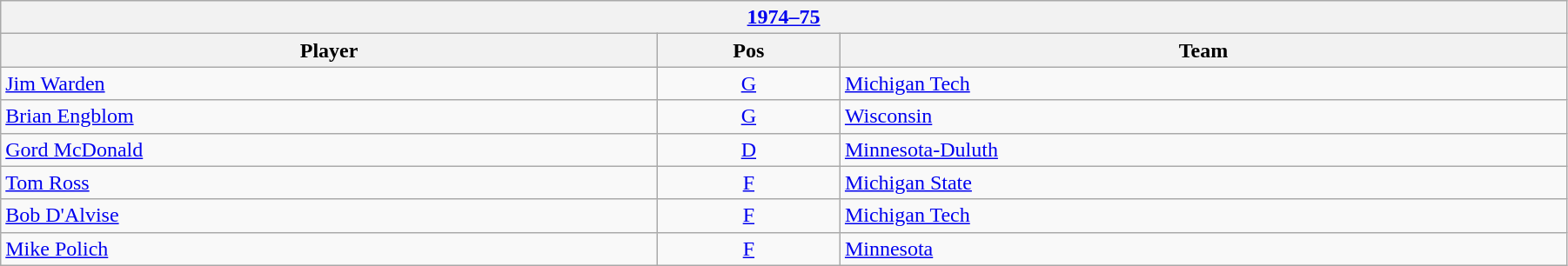<table class="wikitable" width=95%>
<tr>
<th colspan=3><a href='#'>1974–75</a></th>
</tr>
<tr>
<th>Player</th>
<th>Pos</th>
<th>Team</th>
</tr>
<tr>
<td><a href='#'>Jim Warden</a></td>
<td align=center><a href='#'>G</a></td>
<td><a href='#'>Michigan Tech</a></td>
</tr>
<tr>
<td><a href='#'>Brian Engblom</a></td>
<td align=center><a href='#'>G</a></td>
<td><a href='#'>Wisconsin</a></td>
</tr>
<tr>
<td><a href='#'>Gord McDonald</a></td>
<td align=center><a href='#'>D</a></td>
<td><a href='#'>Minnesota-Duluth</a></td>
</tr>
<tr>
<td><a href='#'>Tom Ross</a></td>
<td align=center><a href='#'>F</a></td>
<td><a href='#'>Michigan State</a></td>
</tr>
<tr>
<td><a href='#'>Bob D'Alvise</a></td>
<td align=center><a href='#'>F</a></td>
<td><a href='#'>Michigan Tech</a></td>
</tr>
<tr>
<td><a href='#'>Mike Polich</a></td>
<td align=center><a href='#'>F</a></td>
<td><a href='#'>Minnesota</a></td>
</tr>
</table>
